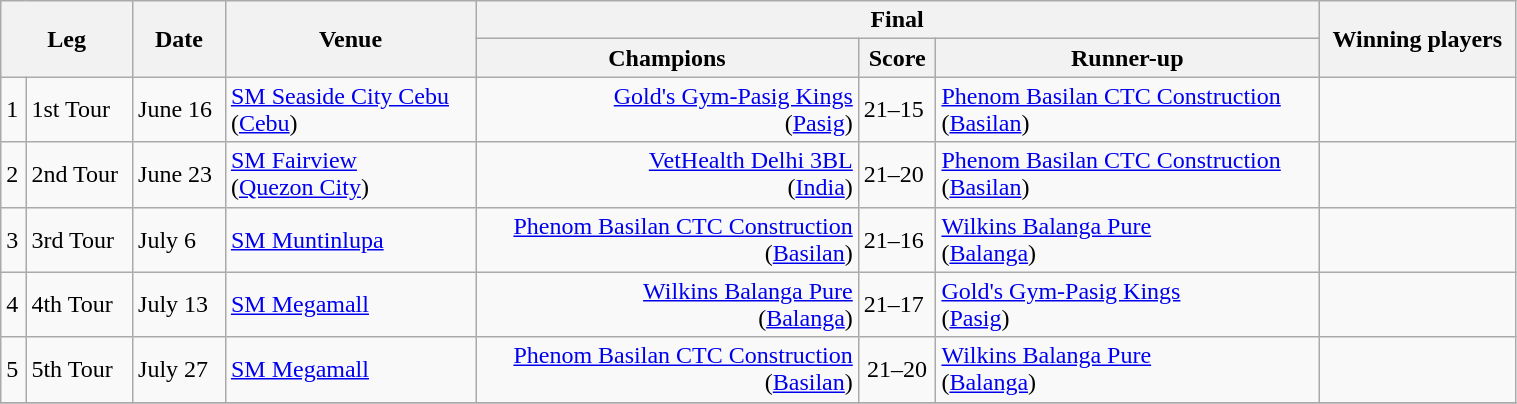<table class="wikitable plainrowheaders" style="width:80%; text-align:left">
<tr>
<th colspan=2 rowspan=2 scope="col">Leg</th>
<th rowspan=2>Date</th>
<th rowspan=2>Venue</th>
<th colspan=3>Final</th>
<th rowspan=2>Winning players</th>
</tr>
<tr>
<th>Champions</th>
<th>Score</th>
<th>Runner-up</th>
</tr>
<tr>
<td>1</td>
<td>1st Tour</td>
<td>June 16</td>
<td><a href='#'>SM Seaside City Cebu</a><br>(<a href='#'>Cebu</a>)</td>
<td align=right><a href='#'>Gold's Gym-Pasig Kings</a><br>(<a href='#'>Pasig</a>)</td>
<td>21–15</td>
<td><a href='#'>Phenom Basilan CTC Construction</a><br>(<a href='#'>Basilan</a>)</td>
<td></td>
</tr>
<tr>
<td>2</td>
<td>2nd Tour</td>
<td>June 23</td>
<td><a href='#'>SM Fairview</a><br>(<a href='#'>Quezon City</a>)</td>
<td align=right><a href='#'>VetHealth Delhi 3BL</a><br>(<a href='#'>India</a>)</td>
<td>21–20</td>
<td><a href='#'>Phenom Basilan CTC Construction</a><br>(<a href='#'>Basilan</a>)</td>
<td></td>
</tr>
<tr>
<td>3</td>
<td>3rd Tour</td>
<td>July 6</td>
<td><a href='#'>SM Muntinlupa</a></td>
<td align=right><a href='#'>Phenom Basilan CTC Construction</a><br>(<a href='#'>Basilan</a>)</td>
<td>21–16</td>
<td><a href='#'>Wilkins Balanga Pure</a><br>(<a href='#'>Balanga</a>)</td>
<td></td>
</tr>
<tr>
<td>4</td>
<td>4th Tour</td>
<td>July 13</td>
<td><a href='#'>SM Megamall</a></td>
<td align=right><a href='#'>Wilkins Balanga Pure</a><br>(<a href='#'>Balanga</a>)</td>
<td>21–17</td>
<td><a href='#'>Gold's Gym-Pasig Kings</a><br>(<a href='#'>Pasig</a>)</td>
<td></td>
</tr>
<tr>
<td>5</td>
<td>5th Tour</td>
<td>July 27</td>
<td><a href='#'>SM Megamall</a></td>
<td align=right><a href='#'>Phenom Basilan CTC Construction</a><br>(<a href='#'>Basilan</a>)</td>
<td align=center>21–20</td>
<td align=left><a href='#'>Wilkins Balanga Pure</a><br>(<a href='#'>Balanga</a>)</td>
<td></td>
</tr>
<tr>
</tr>
</table>
